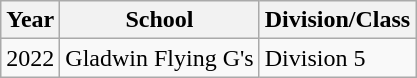<table class="wikitable">
<tr>
<th>Year</th>
<th>School</th>
<th>Division/Class</th>
</tr>
<tr>
<td>2022</td>
<td>Gladwin Flying G's</td>
<td>Division 5 </td>
</tr>
</table>
